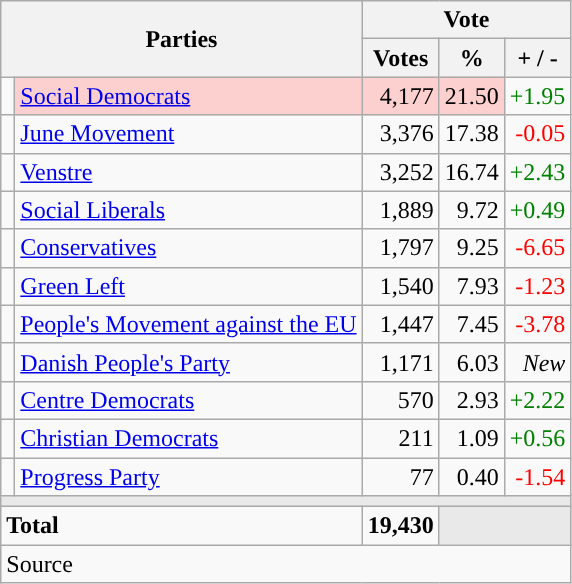<table class="wikitable" style="text-align:right;">
<tr>
<th style="text-align:centre;" rowspan="2" colspan="2" width="225">Parties</th>
<th colspan="3">Vote</th>
</tr>
<tr>
<th width="15">Votes</th>
<th width="15">%</th>
<th width="15">+ / -</th>
</tr>
<tr>
<td width="2" style="color:inherit;background:"></td>
<td bgcolor=#fbd0ce   align="left"><a href='#'>Social Democrats</a></td>
<td bgcolor=#fbd0ce>4,177</td>
<td bgcolor=#fbd0ce>21.50</td>
<td style=color:green;>+1.95</td>
</tr>
<tr>
<td width="2" style="color:inherit;background:"></td>
<td align="left"><a href='#'>June Movement</a></td>
<td>3,376</td>
<td>17.38</td>
<td style=color:red;>-0.05</td>
</tr>
<tr>
<td width="2" style="color:inherit;background:"></td>
<td align="left"><a href='#'>Venstre</a></td>
<td>3,252</td>
<td>16.74</td>
<td style=color:green;>+2.43</td>
</tr>
<tr>
<td width="2" style="color:inherit;background:"></td>
<td align="left"><a href='#'>Social Liberals</a></td>
<td>1,889</td>
<td>9.72</td>
<td style=color:green;>+0.49</td>
</tr>
<tr>
<td width="2" style="color:inherit;background:"></td>
<td align="left"><a href='#'>Conservatives</a></td>
<td>1,797</td>
<td>9.25</td>
<td style=color:red;>-6.65</td>
</tr>
<tr>
<td width="2" style="color:inherit;background:"></td>
<td align="left"><a href='#'>Green Left</a></td>
<td>1,540</td>
<td>7.93</td>
<td style=color:red;>-1.23</td>
</tr>
<tr>
<td width="2" style="color:inherit;background:"></td>
<td align="left"><a href='#'>People's Movement against the EU</a></td>
<td>1,447</td>
<td>7.45</td>
<td style=color:red;>-3.78</td>
</tr>
<tr>
<td width="2" style="color:inherit;background:"></td>
<td align="left"><a href='#'>Danish People's Party</a></td>
<td>1,171</td>
<td>6.03</td>
<td><em>New</em></td>
</tr>
<tr>
<td width="2" style="color:inherit;background:"></td>
<td align="left"><a href='#'>Centre Democrats</a></td>
<td>570</td>
<td>2.93</td>
<td style=color:green;>+2.22</td>
</tr>
<tr>
<td width="2" style="color:inherit;background:"></td>
<td align="left"><a href='#'>Christian Democrats</a></td>
<td>211</td>
<td>1.09</td>
<td style=color:green;>+0.56</td>
</tr>
<tr>
<td width="2" style="color:inherit;background:"></td>
<td align="left"><a href='#'>Progress Party</a></td>
<td>77</td>
<td>0.40</td>
<td style=color:red;>-1.54</td>
</tr>
<tr>
<td colspan="7" bgcolor="#E9E9E9"></td>
</tr>
<tr>
<td align="left" colspan="2"><strong>Total</strong></td>
<td><strong>19,430</strong></td>
<td bgcolor="#E9E9E9" colspan="2"></td>
</tr>
<tr>
<td align="left" colspan="6">Source</td>
</tr>
</table>
